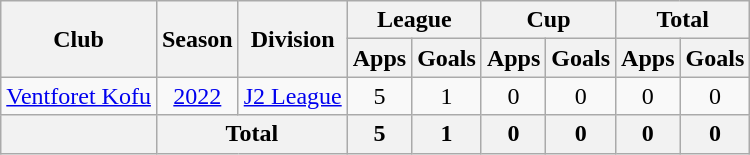<table class="wikitable" style="text-align: center;">
<tr>
<th rowspan="2">Club</th>
<th rowspan="2">Season</th>
<th rowspan="2">Division</th>
<th colspan="2">League</th>
<th colspan="2">Cup</th>
<th colspan="2">Total</th>
</tr>
<tr>
<th>Apps</th>
<th>Goals</th>
<th>Apps</th>
<th>Goals</th>
<th>Apps</th>
<th>Goals</th>
</tr>
<tr>
<td><a href='#'>Ventforet Kofu</a></td>
<td><a href='#'>2022</a></td>
<td><a href='#'>J2 League</a></td>
<td>5</td>
<td>1</td>
<td>0</td>
<td>0</td>
<td>0</td>
<td>0</td>
</tr>
<tr>
<th></th>
<th colspan="2">Total</th>
<th>5</th>
<th>1</th>
<th>0</th>
<th>0</th>
<th>0</th>
<th>0</th>
</tr>
</table>
